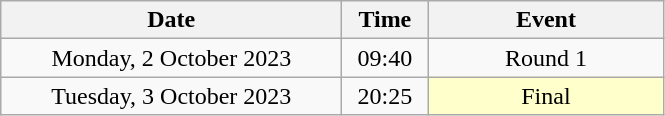<table class = "wikitable" style="text-align:center;">
<tr>
<th width=220>Date</th>
<th width=50>Time</th>
<th width=150>Event</th>
</tr>
<tr>
<td>Monday, 2 October 2023</td>
<td>09:40</td>
<td>Round 1</td>
</tr>
<tr>
<td>Tuesday, 3 October 2023</td>
<td>20:25</td>
<td bgcolor=ffffcc>Final</td>
</tr>
</table>
